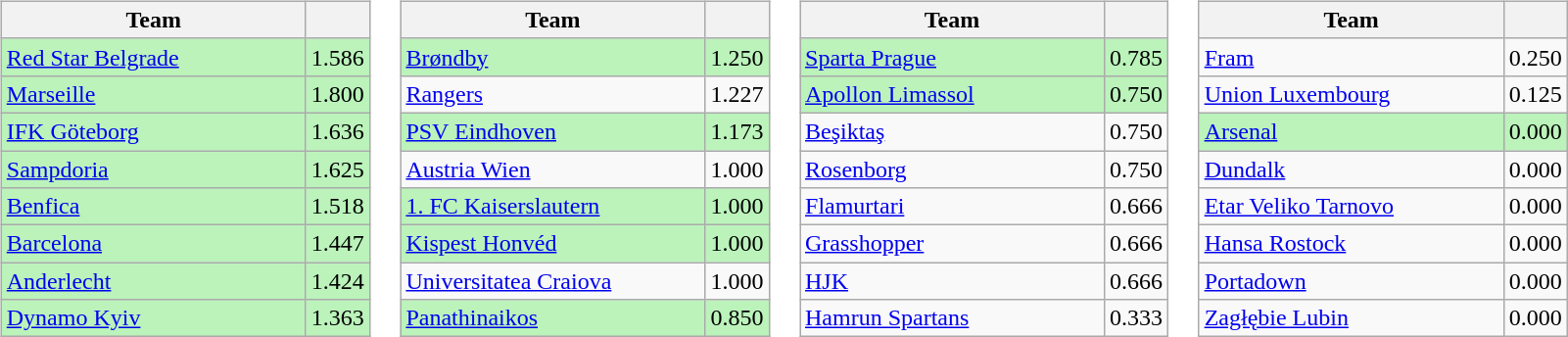<table>
<tr valign=top>
<td><br><table class="wikitable">
<tr>
<th width=200>Team</th>
<th></th>
</tr>
<tr bgcolor=#BBF3BB>
<td> <a href='#'>Red Star Belgrade</a></td>
<td align=right>1.586</td>
</tr>
<tr bgcolor=#BBF3BB>
<td> <a href='#'>Marseille</a></td>
<td align=right>1.800</td>
</tr>
<tr bgcolor=#BBF3BB>
<td> <a href='#'>IFK Göteborg</a></td>
<td align=right>1.636</td>
</tr>
<tr bgcolor=#BBF3BB>
<td> <a href='#'>Sampdoria</a></td>
<td align=right>1.625</td>
</tr>
<tr bgcolor=#BBF3BB>
<td> <a href='#'>Benfica</a></td>
<td align=right>1.518</td>
</tr>
<tr bgcolor=#BBF3BB>
<td> <a href='#'>Barcelona</a></td>
<td align=right>1.447</td>
</tr>
<tr bgcolor=#BBF3BB>
<td> <a href='#'>Anderlecht</a></td>
<td align=right>1.424</td>
</tr>
<tr bgcolor=#BBF3BB>
<td> <a href='#'>Dynamo Kyiv</a></td>
<td align=right>1.363</td>
</tr>
</table>
</td>
<td><br><table class="wikitable">
<tr>
<th width=200>Team</th>
<th></th>
</tr>
<tr bgcolor=#BBF3BB>
<td> <a href='#'>Brøndby</a></td>
<td align=right>1.250</td>
</tr>
<tr>
<td> <a href='#'>Rangers</a></td>
<td align=right>1.227</td>
</tr>
<tr bgcolor=#BBF3BB>
<td> <a href='#'>PSV Eindhoven</a></td>
<td align=right>1.173</td>
</tr>
<tr>
<td> <a href='#'>Austria Wien</a></td>
<td align=right>1.000</td>
</tr>
<tr bgcolor=#BBF3BB>
<td> <a href='#'>1. FC Kaiserslautern</a></td>
<td align=right>1.000</td>
</tr>
<tr bgcolor=#BBF3BB>
<td> <a href='#'>Kispest Honvéd</a></td>
<td align=right>1.000</td>
</tr>
<tr>
<td> <a href='#'>Universitatea Craiova</a></td>
<td align=right>1.000</td>
</tr>
<tr bgcolor=#BBF3BB>
<td> <a href='#'>Panathinaikos</a></td>
<td align=right>0.850</td>
</tr>
</table>
</td>
<td><br><table class="wikitable">
<tr>
<th width=200>Team</th>
<th></th>
</tr>
<tr bgcolor=#BBF3BB>
<td> <a href='#'>Sparta Prague</a></td>
<td align=right>0.785</td>
</tr>
<tr bgcolor=#BBF3BB>
<td> <a href='#'>Apollon Limassol</a></td>
<td align=right>0.750</td>
</tr>
<tr>
<td> <a href='#'>Beşiktaş</a></td>
<td align=right>0.750</td>
</tr>
<tr>
<td> <a href='#'>Rosenborg</a></td>
<td align=right>0.750</td>
</tr>
<tr>
<td> <a href='#'>Flamurtari</a></td>
<td align=right>0.666</td>
</tr>
<tr>
<td> <a href='#'>Grasshopper</a></td>
<td align=right>0.666</td>
</tr>
<tr>
<td> <a href='#'>HJK</a></td>
<td align=right>0.666</td>
</tr>
<tr>
<td> <a href='#'>Hamrun Spartans</a></td>
<td align=right>0.333</td>
</tr>
</table>
</td>
<td><br><table class="wikitable">
<tr>
<th width=200>Team</th>
<th></th>
</tr>
<tr>
<td> <a href='#'>Fram</a></td>
<td align=right>0.250</td>
</tr>
<tr>
<td> <a href='#'>Union Luxembourg</a></td>
<td align=right>0.125</td>
</tr>
<tr bgcolor=#BBF3BB>
<td> <a href='#'>Arsenal</a></td>
<td align=right>0.000</td>
</tr>
<tr>
<td> <a href='#'>Dundalk</a></td>
<td align=right>0.000</td>
</tr>
<tr>
<td> <a href='#'>Etar Veliko Tarnovo</a></td>
<td align=right>0.000</td>
</tr>
<tr>
<td> <a href='#'>Hansa Rostock</a></td>
<td align=right>0.000</td>
</tr>
<tr>
<td> <a href='#'>Portadown</a></td>
<td align=right>0.000</td>
</tr>
<tr>
<td> <a href='#'>Zagłębie Lubin</a></td>
<td align=right>0.000</td>
</tr>
</table>
</td>
</tr>
</table>
